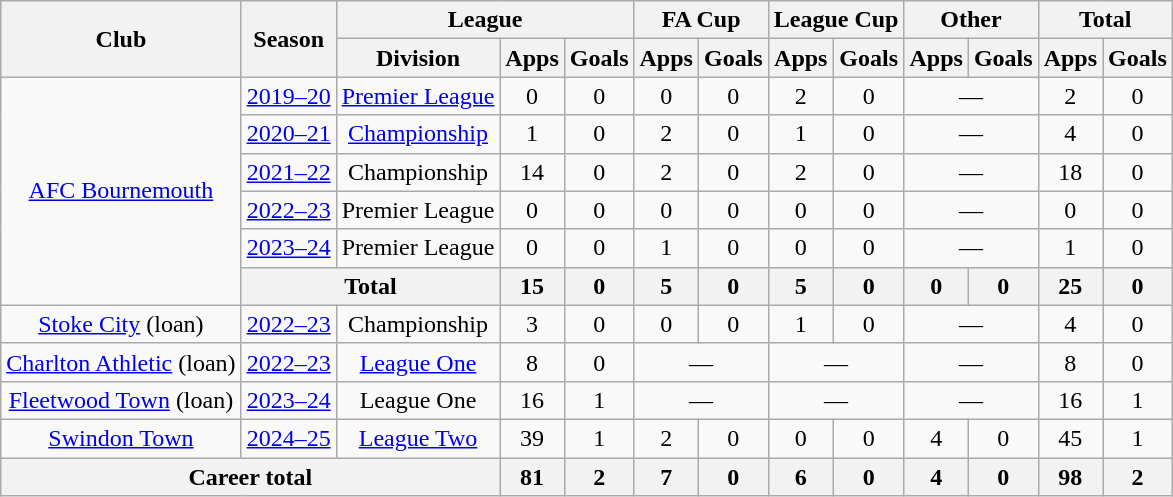<table class="wikitable" style="text-align: center;">
<tr>
<th rowspan="2">Club</th>
<th rowspan="2">Season</th>
<th colspan="3">League</th>
<th colspan="2">FA Cup</th>
<th colspan="2">League Cup</th>
<th colspan="2">Other</th>
<th colspan="2">Total</th>
</tr>
<tr>
<th>Division</th>
<th>Apps</th>
<th>Goals</th>
<th>Apps</th>
<th>Goals</th>
<th>Apps</th>
<th>Goals</th>
<th>Apps</th>
<th>Goals</th>
<th>Apps</th>
<th>Goals</th>
</tr>
<tr>
<td rowspan=6><a href='#'>AFC Bournemouth</a></td>
<td><a href='#'>2019–20</a></td>
<td><a href='#'>Premier League</a></td>
<td>0</td>
<td>0</td>
<td>0</td>
<td>0</td>
<td>2</td>
<td>0</td>
<td colspan=2>—</td>
<td>2</td>
<td>0</td>
</tr>
<tr>
<td><a href='#'>2020–21</a></td>
<td><a href='#'>Championship</a></td>
<td>1</td>
<td>0</td>
<td>2</td>
<td>0</td>
<td>1</td>
<td>0</td>
<td colspan=2>—</td>
<td>4</td>
<td>0</td>
</tr>
<tr>
<td><a href='#'>2021–22</a></td>
<td>Championship</td>
<td>14</td>
<td>0</td>
<td>2</td>
<td>0</td>
<td>2</td>
<td>0</td>
<td colspan=2>—</td>
<td>18</td>
<td>0</td>
</tr>
<tr>
<td><a href='#'>2022–23</a></td>
<td>Premier League</td>
<td>0</td>
<td>0</td>
<td>0</td>
<td>0</td>
<td>0</td>
<td>0</td>
<td colspan=2>—</td>
<td>0</td>
<td>0</td>
</tr>
<tr>
<td><a href='#'>2023–24</a></td>
<td>Premier League</td>
<td>0</td>
<td>0</td>
<td>1</td>
<td>0</td>
<td>0</td>
<td>0</td>
<td colspan=2>—</td>
<td>1</td>
<td>0</td>
</tr>
<tr>
<th colspan=2>Total</th>
<th>15</th>
<th>0</th>
<th>5</th>
<th>0</th>
<th>5</th>
<th>0</th>
<th>0</th>
<th>0</th>
<th>25</th>
<th>0</th>
</tr>
<tr>
<td><a href='#'>Stoke City</a> (loan)</td>
<td><a href='#'>2022–23</a></td>
<td>Championship</td>
<td>3</td>
<td>0</td>
<td>0</td>
<td>0</td>
<td>1</td>
<td>0</td>
<td colspan=2>—</td>
<td>4</td>
<td>0</td>
</tr>
<tr>
<td><a href='#'>Charlton Athletic</a> (loan)</td>
<td><a href='#'>2022–23</a></td>
<td><a href='#'>League One</a></td>
<td>8</td>
<td>0</td>
<td colspan=2>—</td>
<td colspan=2>—</td>
<td colspan=2>—</td>
<td>8</td>
<td>0</td>
</tr>
<tr>
<td><a href='#'>Fleetwood Town</a> (loan)</td>
<td><a href='#'>2023–24</a></td>
<td>League One</td>
<td>16</td>
<td>1</td>
<td colspan=2>—</td>
<td colspan=2>—</td>
<td colspan=2>—</td>
<td>16</td>
<td>1</td>
</tr>
<tr>
<td><a href='#'>Swindon Town</a></td>
<td><a href='#'>2024–25</a></td>
<td><a href='#'>League Two</a></td>
<td>39</td>
<td>1</td>
<td>2</td>
<td>0</td>
<td>0</td>
<td>0</td>
<td>4</td>
<td>0</td>
<td>45</td>
<td>1</td>
</tr>
<tr>
<th colspan="3">Career total</th>
<th>81</th>
<th>2</th>
<th>7</th>
<th>0</th>
<th>6</th>
<th>0</th>
<th>4</th>
<th>0</th>
<th>98</th>
<th>2</th>
</tr>
</table>
